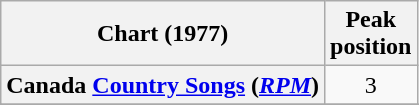<table class="wikitable sortable plainrowheaders">
<tr>
<th scope="col">Chart (1977)</th>
<th scope="col">Peak<br>position</th>
</tr>
<tr>
<th scope="row">Canada <a href='#'>Country Songs</a> (<em><a href='#'>RPM</a></em>)</th>
<td align="center">3</td>
</tr>
<tr>
</tr>
<tr>
</tr>
</table>
